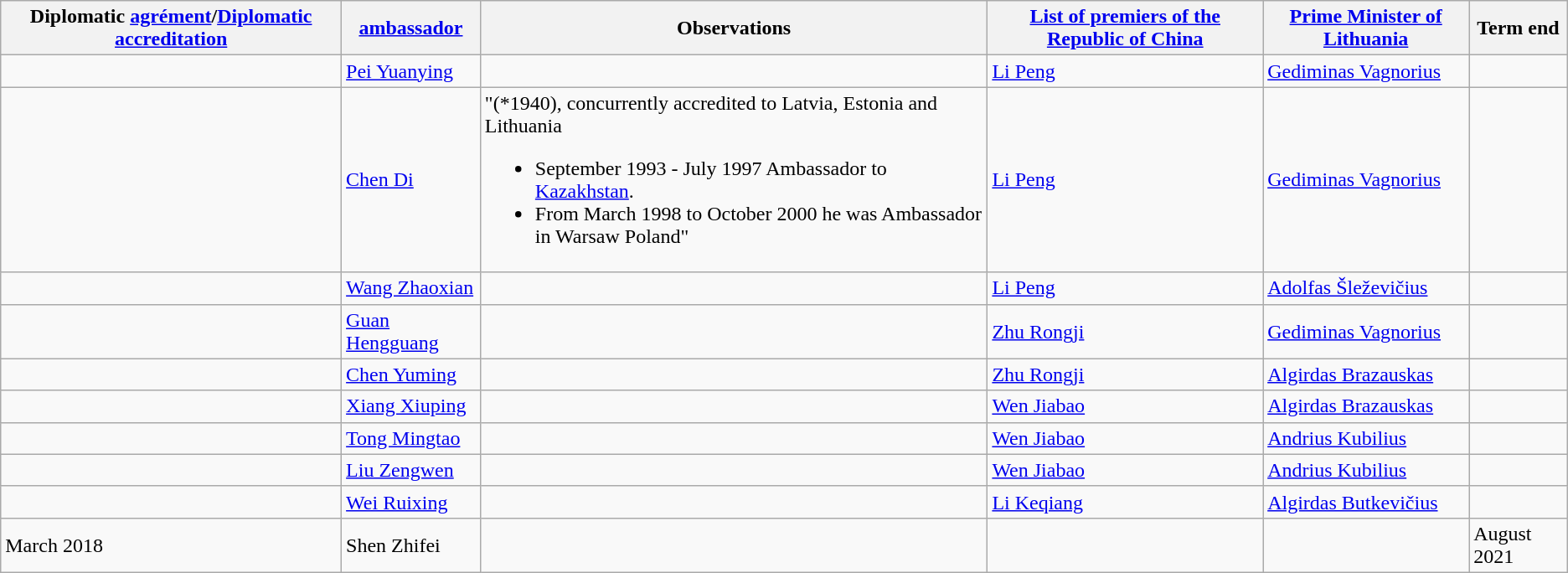<table class="wikitable sortable">
<tr>
<th>Diplomatic <a href='#'>agrément</a>/<a href='#'>Diplomatic accreditation</a></th>
<th><a href='#'>ambassador</a></th>
<th>Observations</th>
<th><a href='#'>List of premiers of the Republic of China</a></th>
<th><a href='#'>Prime Minister of Lithuania</a></th>
<th>Term end</th>
</tr>
<tr>
<td></td>
<td><a href='#'>Pei Yuanying</a></td>
<td></td>
<td><a href='#'>Li Peng</a></td>
<td><a href='#'>Gediminas Vagnorius</a></td>
<td></td>
</tr>
<tr>
<td></td>
<td><a href='#'>Chen Di</a></td>
<td>"(*1940), concurrently accredited to Latvia, Estonia and Lithuania<br><ul><li>September 1993 - July 1997 Ambassador to <a href='#'>Kazakhstan</a>.</li><li>From March 1998 to October 2000 he was Ambassador in Warsaw Poland"</li></ul></td>
<td><a href='#'>Li Peng</a></td>
<td><a href='#'>Gediminas Vagnorius</a></td>
<td></td>
</tr>
<tr>
<td></td>
<td><a href='#'>Wang Zhaoxian</a></td>
<td></td>
<td><a href='#'>Li Peng</a></td>
<td><a href='#'>Adolfas Šleževičius</a></td>
<td></td>
</tr>
<tr>
<td></td>
<td><a href='#'>Guan Hengguang</a></td>
<td></td>
<td><a href='#'>Zhu Rongji</a></td>
<td><a href='#'>Gediminas Vagnorius</a></td>
<td></td>
</tr>
<tr>
<td></td>
<td><a href='#'>Chen Yuming</a></td>
<td></td>
<td><a href='#'>Zhu Rongji</a></td>
<td><a href='#'>Algirdas Brazauskas</a></td>
<td></td>
</tr>
<tr>
<td></td>
<td><a href='#'>Xiang Xiuping</a></td>
<td></td>
<td><a href='#'>Wen Jiabao</a></td>
<td><a href='#'>Algirdas Brazauskas</a></td>
<td></td>
</tr>
<tr>
<td></td>
<td><a href='#'>Tong Mingtao</a></td>
<td></td>
<td><a href='#'>Wen Jiabao</a></td>
<td><a href='#'>Andrius Kubilius</a></td>
<td></td>
</tr>
<tr>
<td></td>
<td><a href='#'>Liu Zengwen</a></td>
<td></td>
<td><a href='#'>Wen Jiabao</a></td>
<td><a href='#'>Andrius Kubilius</a></td>
<td></td>
</tr>
<tr>
<td></td>
<td><a href='#'>Wei Ruixing</a></td>
<td></td>
<td><a href='#'>Li Keqiang</a></td>
<td><a href='#'>Algirdas Butkevičius</a></td>
<td></td>
</tr>
<tr>
<td>March 2018</td>
<td>Shen Zhifei</td>
<td></td>
<td></td>
<td></td>
<td>August 2021</td>
</tr>
</table>
